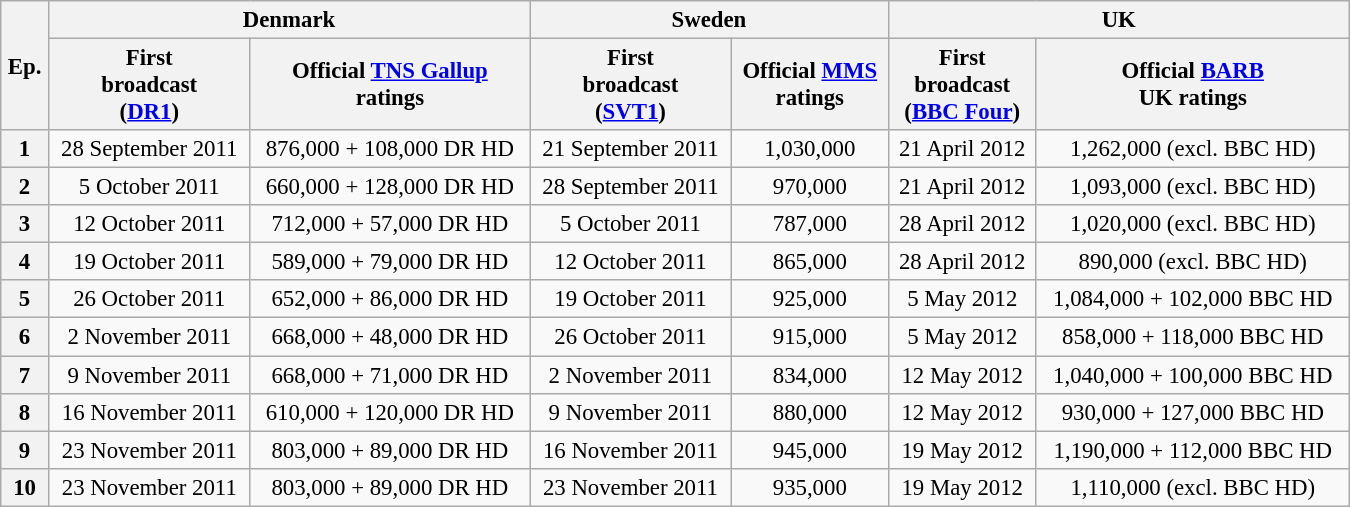<table class="wikitable" style="text-align:center; font-size:95%; width:900px;">
<tr>
<th rowspan=2>Ep.</th>
<th colspan=2>Denmark</th>
<th colspan=2>Sweden</th>
<th colspan=3>UK</th>
</tr>
<tr>
<th>First<br>broadcast<br>(<a href='#'>DR1</a>)</th>
<th>Official <a href='#'>TNS Gallup</a><br>ratings</th>
<th>First<br>broadcast<br>(<a href='#'>SVT1</a>)</th>
<th>Official <a href='#'>MMS</a><br> ratings</th>
<th>First<br>broadcast<br>(<a href='#'>BBC Four</a>)</th>
<th>Official <a href='#'>BARB</a><br> UK ratings</th>
</tr>
<tr>
<th>1</th>
<td>28 September 2011</td>
<td>876,000 + 108,000 DR HD</td>
<td>21 September 2011</td>
<td>1,030,000</td>
<td>21 April 2012</td>
<td>1,262,000 (excl. BBC HD)</td>
</tr>
<tr>
<th>2</th>
<td>5 October 2011</td>
<td>660,000 + 128,000 DR HD</td>
<td>28 September 2011</td>
<td>970,000</td>
<td>21 April 2012</td>
<td>1,093,000 (excl. BBC HD)</td>
</tr>
<tr>
<th>3</th>
<td>12 October 2011</td>
<td>712,000 + 57,000 DR HD</td>
<td>5 October 2011</td>
<td>787,000</td>
<td>28 April 2012</td>
<td>1,020,000 (excl. BBC HD)</td>
</tr>
<tr>
<th>4</th>
<td>19 October 2011</td>
<td>589,000 + 79,000 DR HD</td>
<td>12 October 2011</td>
<td>865,000</td>
<td>28 April 2012</td>
<td>890,000 (excl. BBC HD)</td>
</tr>
<tr>
<th>5</th>
<td>26 October 2011</td>
<td>652,000 + 86,000 DR HD</td>
<td>19 October 2011</td>
<td>925,000</td>
<td>5 May 2012</td>
<td>1,084,000 + 102,000 BBC HD</td>
</tr>
<tr>
<th>6</th>
<td>2 November 2011</td>
<td>668,000 + 48,000 DR HD</td>
<td>26 October 2011</td>
<td>915,000</td>
<td>5 May 2012</td>
<td>858,000 + 118,000 BBC HD</td>
</tr>
<tr>
<th>7</th>
<td>9 November 2011</td>
<td>668,000 + 71,000 DR HD</td>
<td>2 November 2011</td>
<td>834,000</td>
<td>12 May 2012</td>
<td>1,040,000 + 100,000 BBC HD</td>
</tr>
<tr>
<th>8</th>
<td>16 November 2011</td>
<td>610,000 + 120,000 DR HD</td>
<td>9 November 2011</td>
<td>880,000</td>
<td>12 May 2012</td>
<td>930,000 + 127,000 BBC HD</td>
</tr>
<tr>
<th>9</th>
<td>23 November 2011</td>
<td>803,000 + 89,000 DR HD</td>
<td>16 November 2011</td>
<td>945,000</td>
<td>19 May 2012</td>
<td>1,190,000 + 112,000 BBC HD</td>
</tr>
<tr>
<th>10</th>
<td>23 November 2011</td>
<td>803,000 + 89,000 DR HD</td>
<td>23 November 2011</td>
<td>935,000</td>
<td>19 May 2012</td>
<td>1,110,000 (excl. BBC HD)</td>
</tr>
</table>
